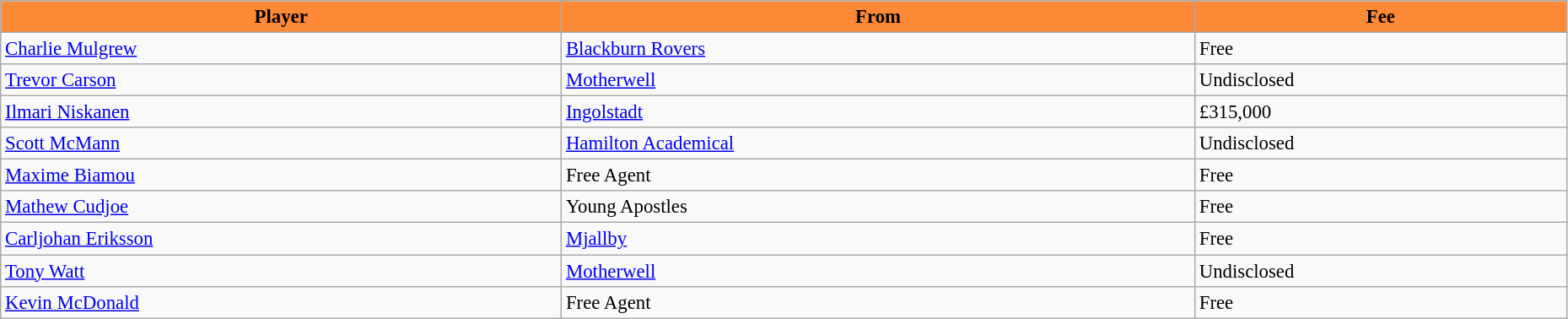<table class="wikitable" style="text-align:left; font-size:95%;width:98%;">
<tr>
<th style="background:#FC8936; color:black;">Player</th>
<th style="background:#FC8936; color:black;">From</th>
<th style="background:#FC8936; color:black;">Fee</th>
</tr>
<tr>
<td> <a href='#'>Charlie Mulgrew</a></td>
<td> <a href='#'>Blackburn Rovers</a></td>
<td>Free</td>
</tr>
<tr>
<td> <a href='#'>Trevor Carson</a></td>
<td> <a href='#'>Motherwell</a></td>
<td>Undisclosed</td>
</tr>
<tr>
<td> <a href='#'>Ilmari Niskanen</a></td>
<td> <a href='#'>Ingolstadt</a></td>
<td>£315,000</td>
</tr>
<tr>
<td> <a href='#'>Scott McMann</a></td>
<td> <a href='#'>Hamilton Academical</a></td>
<td>Undisclosed</td>
</tr>
<tr>
<td> <a href='#'>Maxime Biamou</a></td>
<td>Free Agent</td>
<td>Free</td>
</tr>
<tr>
<td> <a href='#'>Mathew Cudjoe</a></td>
<td> Young Apostles</td>
<td>Free</td>
</tr>
<tr>
<td> <a href='#'>Carljohan Eriksson</a></td>
<td> <a href='#'>Mjallby</a></td>
<td>Free</td>
</tr>
<tr>
<td> <a href='#'>Tony Watt</a></td>
<td> <a href='#'>Motherwell</a></td>
<td>Undisclosed</td>
</tr>
<tr>
<td> <a href='#'>Kevin McDonald</a></td>
<td>Free Agent</td>
<td>Free</td>
</tr>
</table>
